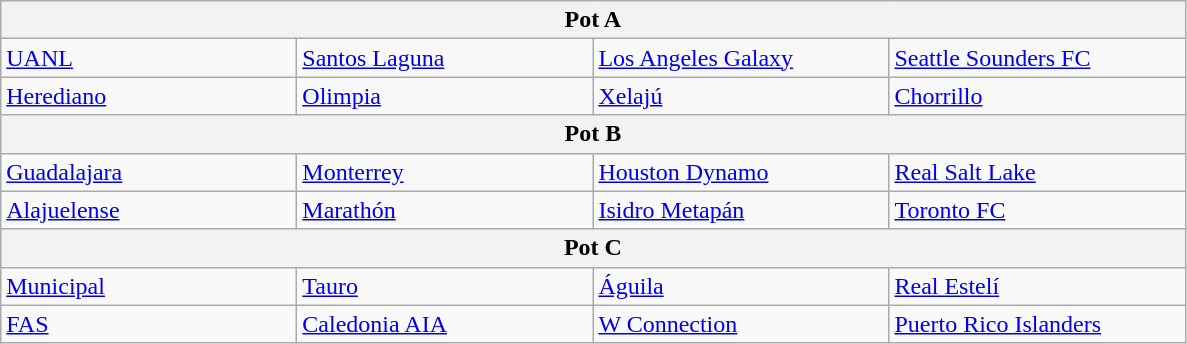<table class="wikitable">
<tr>
<th colspan=4>Pot A</th>
</tr>
<tr>
<td width=190> <a href='#'>UANL</a></td>
<td width=190> <a href='#'>Santos Laguna</a></td>
<td width=190> <a href='#'>Los Angeles Galaxy</a></td>
<td width=190> <a href='#'>Seattle Sounders FC</a></td>
</tr>
<tr>
<td> <a href='#'>Herediano</a></td>
<td> <a href='#'>Olimpia</a></td>
<td> <a href='#'>Xelajú</a></td>
<td> <a href='#'>Chorrillo</a></td>
</tr>
<tr>
<th colspan=4>Pot B</th>
</tr>
<tr>
<td> <a href='#'>Guadalajara</a></td>
<td> <a href='#'>Monterrey</a></td>
<td> <a href='#'>Houston Dynamo</a></td>
<td> <a href='#'>Real Salt Lake</a></td>
</tr>
<tr>
<td> <a href='#'>Alajuelense</a></td>
<td> <a href='#'>Marathón</a></td>
<td> <a href='#'>Isidro Metapán</a></td>
<td> <a href='#'>Toronto FC</a></td>
</tr>
<tr>
<th colspan=4>Pot C</th>
</tr>
<tr>
<td> <a href='#'>Municipal</a></td>
<td> <a href='#'>Tauro</a></td>
<td> <a href='#'>Águila</a></td>
<td> <a href='#'>Real Estelí</a></td>
</tr>
<tr>
<td> <a href='#'>FAS</a></td>
<td> <a href='#'>Caledonia AIA</a></td>
<td> <a href='#'>W Connection</a></td>
<td> <a href='#'>Puerto Rico Islanders</a></td>
</tr>
</table>
